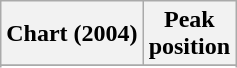<table class="wikitable sortable plainrowheaders" style="text-align:center">
<tr>
<th scope="col">Chart (2004)</th>
<th scope="col">Peak<br> position</th>
</tr>
<tr>
</tr>
<tr>
</tr>
<tr>
</tr>
</table>
